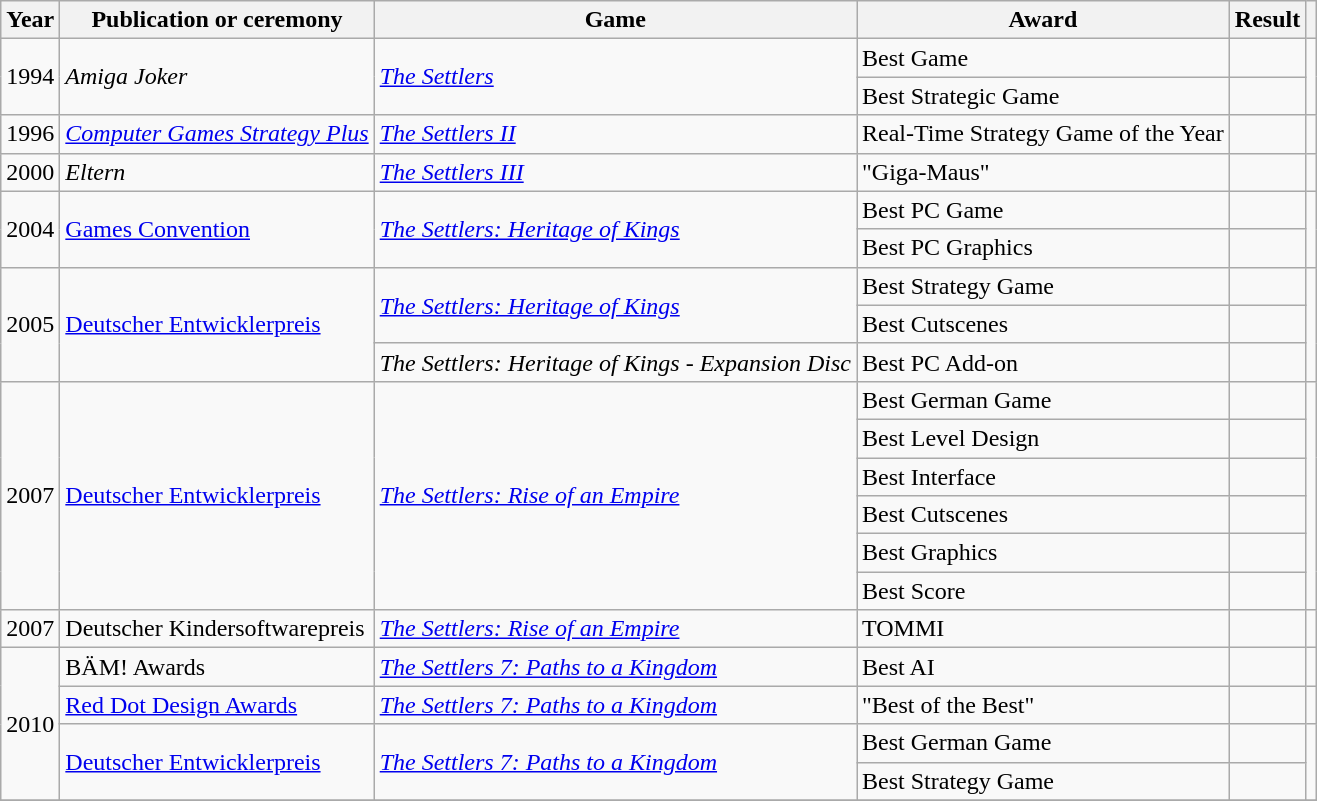<table class="wikitable">
<tr>
<th>Year</th>
<th>Publication or ceremony</th>
<th>Game</th>
<th>Award</th>
<th>Result</th>
<th></th>
</tr>
<tr>
<td rowspan="2">1994</td>
<td rowspan="2"><em>Amiga Joker</em></td>
<td rowspan="2"><em><a href='#'>The Settlers</a></em></td>
<td>Best Game</td>
<td></td>
<td rowspan="2" style="text-align:center;"></td>
</tr>
<tr>
<td>Best Strategic Game</td>
<td></td>
</tr>
<tr>
<td>1996</td>
<td><em><a href='#'>Computer Games Strategy Plus</a></em></td>
<td><em><a href='#'>The Settlers II</a></em></td>
<td>Real-Time Strategy Game of the Year</td>
<td></td>
<td style="text-align:center;"></td>
</tr>
<tr>
<td>2000</td>
<td><em>Eltern</em></td>
<td><em><a href='#'>The Settlers III</a></em></td>
<td>"Giga-Maus"</td>
<td></td>
<td style="text-align:center;"></td>
</tr>
<tr>
<td rowspan="2">2004</td>
<td rowspan="2"><a href='#'>Games Convention</a></td>
<td rowspan="2"><em><a href='#'>The Settlers: Heritage of Kings</a></em></td>
<td>Best PC Game</td>
<td></td>
<td rowspan="2" style="text-align:center;"></td>
</tr>
<tr>
<td>Best PC Graphics</td>
<td></td>
</tr>
<tr>
<td rowspan="3">2005</td>
<td rowspan="3"><a href='#'>Deutscher Entwicklerpreis</a></td>
<td rowspan="2"><em><a href='#'>The Settlers: Heritage of Kings</a></em></td>
<td>Best Strategy Game</td>
<td></td>
<td rowspan="3" style="text-align:center;"></td>
</tr>
<tr>
<td>Best Cutscenes</td>
<td></td>
</tr>
<tr>
<td><em>The Settlers: Heritage of Kings - Expansion Disc</em></td>
<td>Best PC Add-on</td>
<td></td>
</tr>
<tr>
<td rowspan="6">2007</td>
<td rowspan="6"><a href='#'>Deutscher Entwicklerpreis</a></td>
<td rowspan="6"><em><a href='#'>The Settlers: Rise of an Empire</a></em></td>
<td>Best German Game</td>
<td></td>
<td rowspan="6" style="text-align:center;"></td>
</tr>
<tr>
<td>Best Level Design</td>
<td></td>
</tr>
<tr>
<td>Best Interface</td>
<td></td>
</tr>
<tr>
<td>Best Cutscenes</td>
<td></td>
</tr>
<tr>
<td>Best Graphics</td>
<td></td>
</tr>
<tr>
<td>Best Score</td>
<td></td>
</tr>
<tr>
<td>2007</td>
<td>Deutscher Kindersoftwarepreis</td>
<td><em><a href='#'>The Settlers: Rise of an Empire</a></em></td>
<td>TOMMI</td>
<td></td>
<td style="text-align:center;"></td>
</tr>
<tr>
<td rowspan="4">2010</td>
<td>BÄM! Awards</td>
<td><em><a href='#'>The Settlers 7: Paths to a Kingdom</a></em></td>
<td>Best AI</td>
<td></td>
<td style="text-align:center;"></td>
</tr>
<tr>
<td><a href='#'>Red Dot Design Awards</a></td>
<td><em><a href='#'>The Settlers 7: Paths to a Kingdom</a></em></td>
<td>"Best of the Best"</td>
<td></td>
<td style="text-align:center;"></td>
</tr>
<tr>
<td rowspan="2"><a href='#'>Deutscher Entwicklerpreis</a></td>
<td rowspan="2"><em><a href='#'>The Settlers 7: Paths to a Kingdom</a></em></td>
<td>Best German Game</td>
<td></td>
<td rowspan="2" style="text-align:center;"></td>
</tr>
<tr>
<td>Best Strategy Game</td>
<td></td>
</tr>
<tr>
</tr>
</table>
